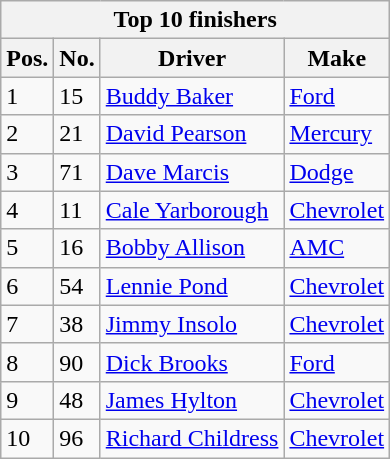<table class="wikitable">
<tr>
<th colspan="4">Top 10 finishers</th>
</tr>
<tr>
<th>Pos.</th>
<th>No.</th>
<th>Driver</th>
<th>Make</th>
</tr>
<tr>
<td>1</td>
<td>15</td>
<td><a href='#'>Buddy Baker</a></td>
<td><a href='#'>Ford</a></td>
</tr>
<tr>
<td>2</td>
<td>21</td>
<td><a href='#'>David Pearson</a></td>
<td><a href='#'>Mercury</a></td>
</tr>
<tr>
<td>3</td>
<td>71</td>
<td><a href='#'>Dave Marcis</a></td>
<td><a href='#'>Dodge</a></td>
</tr>
<tr>
<td>4</td>
<td>11</td>
<td><a href='#'>Cale Yarborough</a></td>
<td><a href='#'>Chevrolet</a></td>
</tr>
<tr>
<td>5</td>
<td>16</td>
<td><a href='#'>Bobby Allison</a></td>
<td><a href='#'>AMC</a></td>
</tr>
<tr>
<td>6</td>
<td>54</td>
<td><a href='#'>Lennie Pond</a></td>
<td><a href='#'>Chevrolet</a></td>
</tr>
<tr>
<td>7</td>
<td>38</td>
<td><a href='#'>Jimmy Insolo</a></td>
<td><a href='#'>Chevrolet</a></td>
</tr>
<tr>
<td>8</td>
<td>90</td>
<td><a href='#'>Dick Brooks</a></td>
<td><a href='#'>Ford</a></td>
</tr>
<tr>
<td>9</td>
<td>48</td>
<td><a href='#'>James Hylton</a></td>
<td><a href='#'>Chevrolet</a></td>
</tr>
<tr>
<td>10</td>
<td>96</td>
<td><a href='#'>Richard Childress</a></td>
<td><a href='#'>Chevrolet</a></td>
</tr>
</table>
